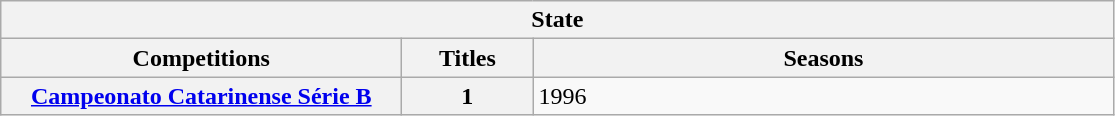<table class="wikitable">
<tr>
<th colspan="3">State</th>
</tr>
<tr>
<th style="width:260px">Competitions</th>
<th style="width:80px">Titles</th>
<th style="width:380px">Seasons</th>
</tr>
<tr>
<th><a href='#'>Campeonato Catarinense Série B</a></th>
<th>1</th>
<td>1996</td>
</tr>
</table>
